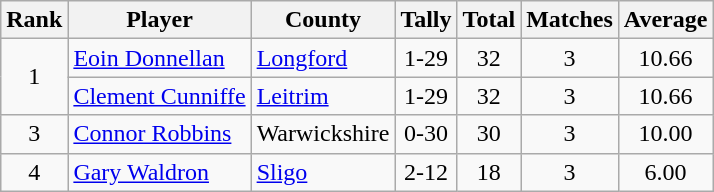<table class="wikitable">
<tr>
<th>Rank</th>
<th>Player</th>
<th>County</th>
<th>Tally</th>
<th>Total</th>
<th>Matches</th>
<th>Average</th>
</tr>
<tr>
<td rowspan="2" style="text-align:center;">1</td>
<td><a href='#'>Eoin Donnellan</a></td>
<td><a href='#'>Longford</a></td>
<td align=center>1-29</td>
<td align=center>32</td>
<td align=center>3</td>
<td align=center>10.66</td>
</tr>
<tr>
<td><a href='#'>Clement Cunniffe</a></td>
<td><a href='#'>Leitrim</a></td>
<td align=center>1-29</td>
<td align=center>32</td>
<td align=center>3</td>
<td align=center>10.66</td>
</tr>
<tr>
<td style="text-align:center;">3</td>
<td><a href='#'>Connor Robbins</a></td>
<td>Warwickshire</td>
<td align=center>0-30</td>
<td align=center>30</td>
<td align=center>3</td>
<td align=center>10.00</td>
</tr>
<tr>
<td style="text-align:center;">4</td>
<td><a href='#'>Gary Waldron</a></td>
<td><a href='#'>Sligo</a></td>
<td align=center>2-12</td>
<td align=center>18</td>
<td align=center>3</td>
<td align=center>6.00</td>
</tr>
</table>
